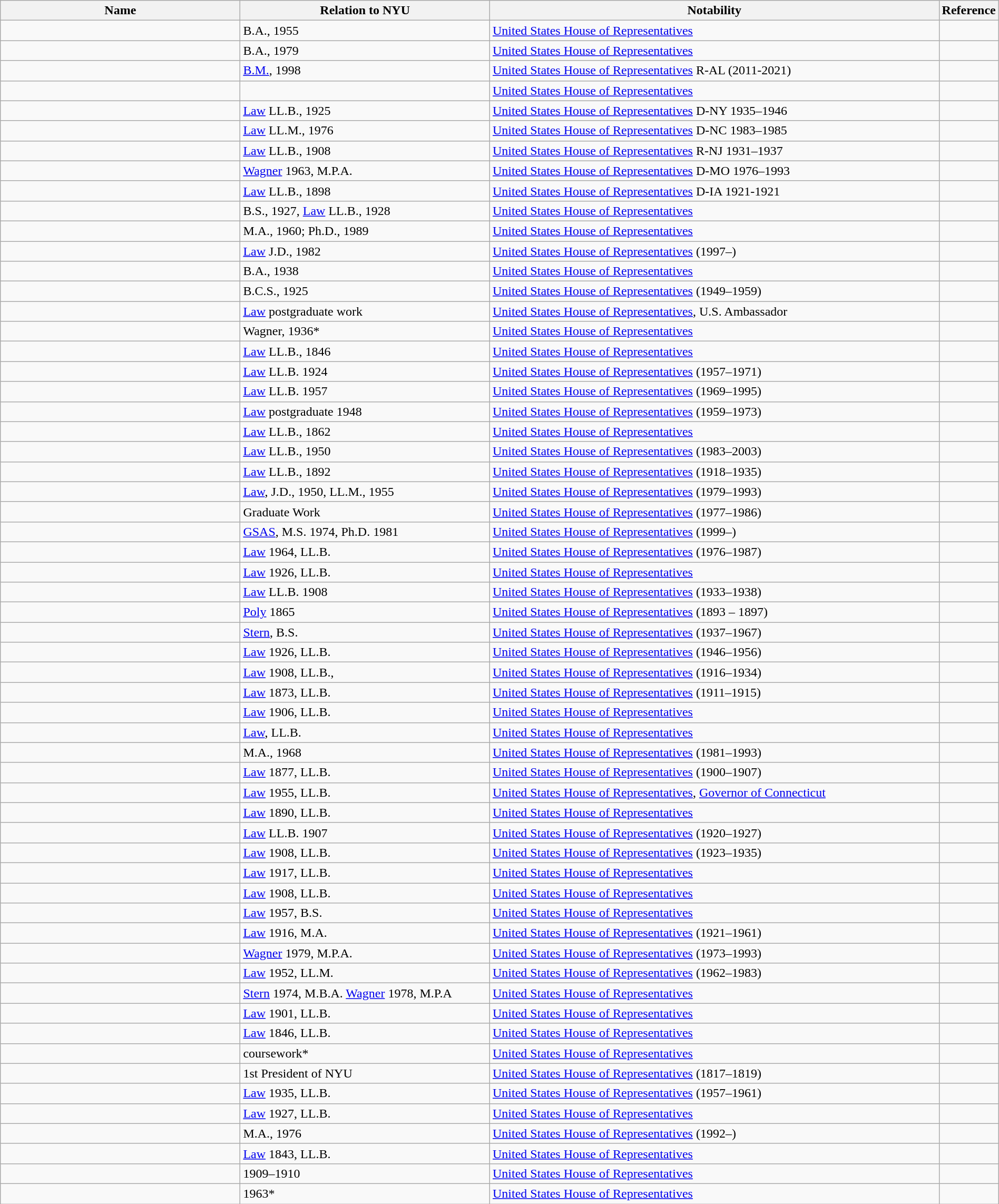<table class="wikitable sortable" style="width:100%">
<tr>
<th style="width:*;">Name</th>
<th style="width:25%;">Relation to NYU</th>
<th style="width:45%;">Notability</th>
<th style="width:5%;" class="unsortable">Reference</th>
</tr>
<tr>
<td></td>
<td>B.A., 1955</td>
<td><a href='#'>United States House of Representatives</a></td>
<td style="text-align:center;"></td>
</tr>
<tr>
<td></td>
<td>B.A., 1979</td>
<td><a href='#'>United States House of Representatives</a></td>
<td style="text-align:center;"></td>
</tr>
<tr>
<td></td>
<td><a href='#'>B.M.</a>, 1998</td>
<td><a href='#'>United States House of Representatives</a> R-AL (2011-2021)</td>
<td style="text-align:center;"></td>
</tr>
<tr>
<td></td>
<td></td>
<td><a href='#'>United States House of Representatives</a></td>
<td style="text-align:center;"></td>
</tr>
<tr>
<td></td>
<td><a href='#'>Law</a> LL.B., 1925</td>
<td><a href='#'>United States House of Representatives</a> D-NY 1935–1946</td>
<td style="text-align:center;"></td>
</tr>
<tr>
<td></td>
<td><a href='#'>Law</a> LL.M., 1976</td>
<td><a href='#'>United States House of Representatives</a> D-NC 1983–1985</td>
<td style="text-align:center;"></td>
</tr>
<tr>
<td></td>
<td><a href='#'>Law</a> LL.B., 1908</td>
<td><a href='#'>United States House of Representatives</a> R-NJ 1931–1937</td>
<td style="text-align:center;"></td>
</tr>
<tr>
<td></td>
<td><a href='#'>Wagner</a> 1963, M.P.A.</td>
<td><a href='#'>United States House of Representatives</a> D-MO 1976–1993</td>
<td style="text-align:center;"></td>
</tr>
<tr>
<td></td>
<td><a href='#'>Law</a> LL.B., 1898</td>
<td><a href='#'>United States House of Representatives</a> D-IA 1921-1921</td>
<td style="text-align:center;"></td>
</tr>
<tr>
<td></td>
<td>B.S., 1927, <a href='#'>Law</a> LL.B., 1928</td>
<td><a href='#'>United States House of Representatives</a></td>
<td style="text-align:center;"></td>
</tr>
<tr>
<td></td>
<td>M.A., 1960; Ph.D., 1989</td>
<td><a href='#'>United States House of Representatives</a></td>
<td style="text-align:center;"></td>
</tr>
<tr>
<td></td>
<td><a href='#'>Law</a> J.D., 1982</td>
<td><a href='#'>United States House of Representatives</a> (1997–)</td>
<td style="text-align:center;"></td>
</tr>
<tr>
<td></td>
<td>B.A., 1938</td>
<td><a href='#'>United States House of Representatives</a></td>
<td style="text-align:center;"></td>
</tr>
<tr>
<td></td>
<td>B.C.S., 1925</td>
<td><a href='#'>United States House of Representatives</a> (1949–1959)</td>
<td style="text-align:center;"></td>
</tr>
<tr>
<td></td>
<td><a href='#'>Law</a> postgraduate work</td>
<td><a href='#'>United States House of Representatives</a>, U.S. Ambassador</td>
<td style="text-align:center;"></td>
</tr>
<tr>
<td></td>
<td>Wagner, 1936*</td>
<td><a href='#'>United States House of Representatives</a></td>
<td style="text-align:center;"></td>
</tr>
<tr>
<td></td>
<td><a href='#'>Law</a> LL.B., 1846</td>
<td><a href='#'>United States House of Representatives</a></td>
<td style="text-align:center;"></td>
</tr>
<tr>
<td></td>
<td><a href='#'>Law</a> LL.B. 1924</td>
<td><a href='#'>United States House of Representatives</a> (1957–1971)</td>
<td></td>
</tr>
<tr>
<td></td>
<td><a href='#'>Law</a> LL.B. 1957</td>
<td><a href='#'>United States House of Representatives</a> (1969–1995)</td>
<td style="text-align:center;"></td>
</tr>
<tr>
<td></td>
<td><a href='#'>Law</a> postgraduate 1948</td>
<td><a href='#'>United States House of Representatives</a> (1959–1973)</td>
<td style="text-align:center;"></td>
</tr>
<tr>
<td></td>
<td><a href='#'>Law</a> LL.B., 1862</td>
<td><a href='#'>United States House of Representatives</a></td>
<td style="text-align:center;"></td>
</tr>
<tr>
<td></td>
<td><a href='#'>Law</a> LL.B., 1950</td>
<td><a href='#'>United States House of Representatives</a> (1983–2003)</td>
<td style="text-align:center;"></td>
</tr>
<tr>
<td></td>
<td><a href='#'>Law</a> LL.B., 1892</td>
<td><a href='#'>United States House of Representatives</a> (1918–1935)</td>
<td style="text-align:center;"></td>
</tr>
<tr>
<td></td>
<td><a href='#'>Law</a>, J.D., 1950, LL.M., 1955</td>
<td><a href='#'>United States House of Representatives</a> (1979–1993)</td>
<td style="text-align:center;"></td>
</tr>
<tr>
<td></td>
<td>Graduate Work</td>
<td><a href='#'>United States House of Representatives</a> (1977–1986)</td>
<td style="text-align:center;"></td>
</tr>
<tr>
<td></td>
<td><a href='#'>GSAS</a>, M.S. 1974, Ph.D. 1981</td>
<td><a href='#'>United States House of Representatives</a> (1999–)</td>
<td style="text-align:center;"></td>
</tr>
<tr>
<td></td>
<td><a href='#'>Law</a> 1964, LL.B.</td>
<td><a href='#'>United States House of Representatives</a> (1976–1987)</td>
<td style="text-align:center;"></td>
</tr>
<tr>
<td></td>
<td><a href='#'>Law</a> 1926, LL.B.</td>
<td><a href='#'>United States House of Representatives</a></td>
<td style="text-align:center;"></td>
</tr>
<tr>
<td></td>
<td><a href='#'>Law</a> LL.B. 1908</td>
<td><a href='#'>United States House of Representatives</a> (1933–1938)</td>
<td style="text-align:center;"></td>
</tr>
<tr>
<td></td>
<td><a href='#'>Poly</a> 1865</td>
<td><a href='#'>United States House of Representatives</a> (1893 – 1897)</td>
<td style="text-align:center;"></td>
</tr>
<tr>
<td></td>
<td><a href='#'>Stern</a>, B.S.</td>
<td><a href='#'>United States House of Representatives</a> (1937–1967)</td>
<td style="text-align:center;"></td>
</tr>
<tr>
<td></td>
<td><a href='#'>Law</a> 1926, LL.B.</td>
<td><a href='#'>United States House of Representatives</a> (1946–1956)</td>
<td style="text-align:center;"></td>
</tr>
<tr>
<td></td>
<td><a href='#'>Law</a> 1908, LL.B.,</td>
<td><a href='#'>United States House of Representatives</a> (1916–1934)</td>
<td style="text-align:center;"></td>
</tr>
<tr>
<td></td>
<td><a href='#'>Law</a> 1873, LL.B.</td>
<td><a href='#'>United States House of Representatives</a> (1911–1915)</td>
<td style="text-align:center;"></td>
</tr>
<tr>
<td></td>
<td><a href='#'>Law</a> 1906, LL.B.</td>
<td><a href='#'>United States House of Representatives</a></td>
<td style="text-align:center;"></td>
</tr>
<tr>
<td></td>
<td><a href='#'>Law</a>, LL.B.</td>
<td><a href='#'>United States House of Representatives</a></td>
<td style="text-align:center;"></td>
</tr>
<tr>
<td></td>
<td>M.A., 1968</td>
<td><a href='#'>United States House of Representatives</a> (1981–1993)</td>
<td style="text-align:center;"></td>
</tr>
<tr>
<td></td>
<td><a href='#'>Law</a> 1877, LL.B.</td>
<td><a href='#'>United States House of Representatives</a> (1900–1907)</td>
<td style="text-align:center;"></td>
</tr>
<tr>
<td></td>
<td><a href='#'>Law</a> 1955, LL.B.</td>
<td><a href='#'>United States House of Representatives</a>, <a href='#'>Governor of Connecticut</a></td>
<td style="text-align:center;"></td>
</tr>
<tr>
<td></td>
<td><a href='#'>Law</a> 1890, LL.B.</td>
<td><a href='#'>United States House of Representatives</a></td>
<td style="text-align:center;"></td>
</tr>
<tr>
<td></td>
<td><a href='#'>Law</a> LL.B. 1907</td>
<td><a href='#'>United States House of Representatives</a> (1920–1927)</td>
<td style="text-align:center;"></td>
</tr>
<tr>
<td></td>
<td><a href='#'>Law</a> 1908, LL.B.</td>
<td><a href='#'>United States House of Representatives</a> (1923–1935)</td>
<td style="text-align:center;"></td>
</tr>
<tr>
<td></td>
<td><a href='#'>Law</a> 1917, LL.B.</td>
<td><a href='#'>United States House of Representatives</a></td>
<td style="text-align:center;"></td>
</tr>
<tr>
<td></td>
<td><a href='#'>Law</a> 1908, LL.B.</td>
<td><a href='#'>United States House of Representatives</a></td>
<td style="text-align:center;"></td>
</tr>
<tr>
<td></td>
<td><a href='#'>Law</a> 1957, B.S.</td>
<td><a href='#'>United States House of Representatives</a></td>
<td></td>
</tr>
<tr>
<td></td>
<td><a href='#'>Law</a> 1916, M.A.</td>
<td><a href='#'>United States House of Representatives</a> (1921–1961)</td>
<td style="text-align:center;"></td>
</tr>
<tr>
<td></td>
<td><a href='#'>Wagner</a> 1979, M.P.A.</td>
<td><a href='#'>United States House of Representatives</a> (1973–1993)</td>
<td style="text-align:center;"></td>
</tr>
<tr>
<td></td>
<td><a href='#'>Law</a> 1952, LL.M.</td>
<td><a href='#'>United States House of Representatives</a> (1962–1983)</td>
<td style="text-align:center;"></td>
</tr>
<tr>
<td></td>
<td><a href='#'>Stern</a> 1974, M.B.A. <a href='#'>Wagner</a> 1978, M.P.A</td>
<td><a href='#'>United States House of Representatives</a></td>
<td style="text-align:center;"></td>
</tr>
<tr>
<td></td>
<td><a href='#'>Law</a> 1901, LL.B.</td>
<td><a href='#'>United States House of Representatives</a></td>
<td style="text-align:center;"></td>
</tr>
<tr>
<td></td>
<td><a href='#'>Law</a> 1846, LL.B.</td>
<td><a href='#'>United States House of Representatives</a></td>
<td style="text-align:center;"></td>
</tr>
<tr>
<td></td>
<td>coursework*</td>
<td><a href='#'>United States House of Representatives</a></td>
<td style="text-align:center;"></td>
</tr>
<tr>
<td></td>
<td>1st President of NYU</td>
<td><a href='#'>United States House of Representatives</a> (1817–1819)</td>
<td style="text-align:center;"></td>
</tr>
<tr>
<td></td>
<td><a href='#'>Law</a> 1935, LL.B.</td>
<td><a href='#'>United States House of Representatives</a> (1957–1961)</td>
<td style="text-align:center;"></td>
</tr>
<tr>
<td></td>
<td><a href='#'>Law</a> 1927, LL.B.</td>
<td><a href='#'>United States House of Representatives</a></td>
<td style="text-align:center;"></td>
</tr>
<tr>
<td></td>
<td>M.A., 1976</td>
<td><a href='#'>United States House of Representatives</a> (1992–)</td>
<td style="text-align:center;"></td>
</tr>
<tr>
<td></td>
<td><a href='#'>Law</a> 1843, LL.B.</td>
<td><a href='#'>United States House of Representatives</a></td>
<td style="text-align:center;"></td>
</tr>
<tr>
<td></td>
<td>1909–1910</td>
<td><a href='#'>United States House of Representatives</a></td>
<td style="text-align:center;"></td>
</tr>
<tr>
<td></td>
<td>1963*</td>
<td><a href='#'>United States House of Representatives</a></td>
<td style="text-align:center;"></td>
</tr>
</table>
